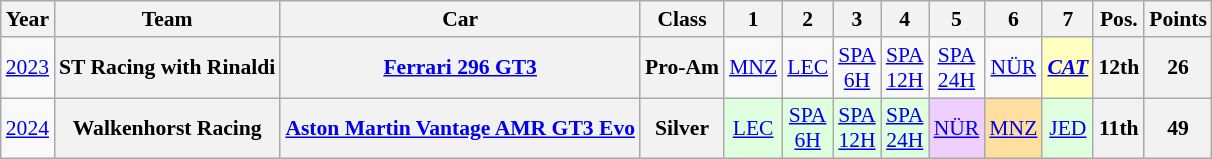<table class="wikitable" border="1" style="text-align:center; font-size:90%;">
<tr>
<th>Year</th>
<th>Team</th>
<th>Car</th>
<th>Class</th>
<th>1</th>
<th>2</th>
<th>3</th>
<th>4</th>
<th>5</th>
<th>6</th>
<th>7</th>
<th>Pos.</th>
<th>Points</th>
</tr>
<tr>
<td><a href='#'>2023</a></td>
<th nowrap>ST Racing with Rinaldi</th>
<th nowrap><a href='#'>Ferrari 296 GT3</a></th>
<th nowrap>Pro-Am</th>
<td style="background:#;"><a href='#'>MNZ</a></td>
<td style="background:#;"><a href='#'>LEC</a></td>
<td style="background:#;"><a href='#'>SPA<br>6H</a></td>
<td style="background:#;"><a href='#'>SPA<br>12H</a></td>
<td style="background:#;"><a href='#'>SPA<br>24H</a></td>
<td style="background:#;"><a href='#'>NÜR</a></td>
<td style="background:#FFFFBF;"><strong><em><a href='#'>CAT</a></em></strong><br></td>
<th>12th</th>
<th>26</th>
</tr>
<tr>
<td><a href='#'>2024</a></td>
<th nowrap>Walkenhorst Racing</th>
<th nowrap><a href='#'>Aston Martin Vantage AMR GT3 Evo</a></th>
<th>Silver</th>
<td style="background:#DFFFDF;"><a href='#'>LEC</a><br></td>
<td style="background:#DFFFDF;"><a href='#'>SPA<br>6H</a><br></td>
<td style="background:#DFFFDF;"><a href='#'>SPA<br>12H</a><br></td>
<td style="background:#DFFFDF;"><a href='#'>SPA<br>24H</a><br></td>
<td style="background:#EFCFFF;"><a href='#'>NÜR</a><br></td>
<td style="background:#FFDF9F;"><a href='#'>MNZ</a><br></td>
<td style="background:#DFFFDF;"><a href='#'>JED</a><br></td>
<th>11th</th>
<th>49</th>
</tr>
</table>
